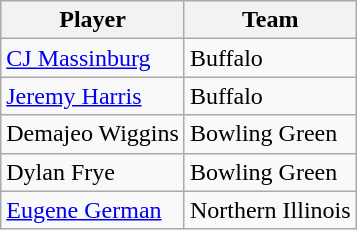<table class="wikitable">
<tr>
<th>Player</th>
<th>Team</th>
</tr>
<tr>
<td><a href='#'>CJ Massinburg</a></td>
<td>Buffalo</td>
</tr>
<tr>
<td><a href='#'>Jeremy Harris</a></td>
<td>Buffalo</td>
</tr>
<tr>
<td>Demajeo Wiggins</td>
<td>Bowling Green</td>
</tr>
<tr>
<td>Dylan Frye</td>
<td>Bowling Green</td>
</tr>
<tr>
<td><a href='#'>Eugene German</a></td>
<td>Northern Illinois</td>
</tr>
</table>
